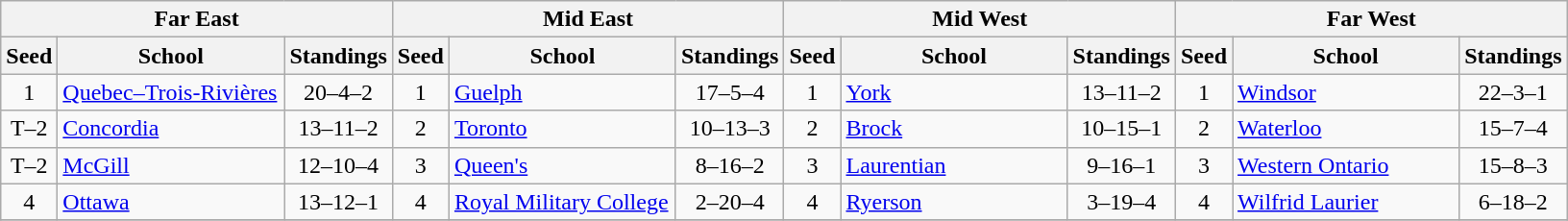<table class="wikitable">
<tr>
<th colspan=3>Far East</th>
<th colspan=3>Mid East</th>
<th colspan=3>Mid West</th>
<th colspan=3>Far West</th>
</tr>
<tr>
<th>Seed</th>
<th style="width:150px">School</th>
<th>Standings</th>
<th>Seed</th>
<th style="width:150px">School</th>
<th>Standings</th>
<th>Seed</th>
<th style="width:150px">School</th>
<th>Standings</th>
<th>Seed</th>
<th style="width:150px">School</th>
<th>Standings</th>
</tr>
<tr>
<td align=center>1</td>
<td><a href='#'>Quebec–Trois-Rivières</a></td>
<td align=center>20–4–2</td>
<td align=center>1</td>
<td><a href='#'>Guelph</a></td>
<td align=center>17–5–4</td>
<td align=center>1</td>
<td><a href='#'>York</a></td>
<td align=center>13–11–2</td>
<td align=center>1</td>
<td><a href='#'>Windsor</a></td>
<td align=center>22–3–1</td>
</tr>
<tr>
<td align=center>T–2</td>
<td><a href='#'>Concordia</a></td>
<td align=center>13–11–2</td>
<td align=center>2</td>
<td><a href='#'>Toronto</a></td>
<td align=center>10–13–3</td>
<td align=center>2</td>
<td><a href='#'>Brock</a></td>
<td align=center>10–15–1</td>
<td align=center>2</td>
<td><a href='#'>Waterloo</a></td>
<td align=center>15–7–4</td>
</tr>
<tr>
<td align=center>T–2</td>
<td><a href='#'>McGill</a></td>
<td align=center>12–10–4</td>
<td align=center>3</td>
<td><a href='#'>Queen's</a></td>
<td align=center>8–16–2</td>
<td align=center>3</td>
<td><a href='#'>Laurentian</a></td>
<td align=center>9–16–1</td>
<td align=center>3</td>
<td><a href='#'>Western Ontario</a></td>
<td align=center>15–8–3</td>
</tr>
<tr>
<td align=center>4</td>
<td><a href='#'>Ottawa</a></td>
<td align=center>13–12–1</td>
<td align=center>4</td>
<td><a href='#'>Royal Military College</a></td>
<td align=center>2–20–4</td>
<td align=center>4</td>
<td><a href='#'>Ryerson</a></td>
<td align=center>3–19–4</td>
<td align=center>4</td>
<td><a href='#'>Wilfrid Laurier</a></td>
<td align=center>6–18–2</td>
</tr>
<tr>
</tr>
</table>
